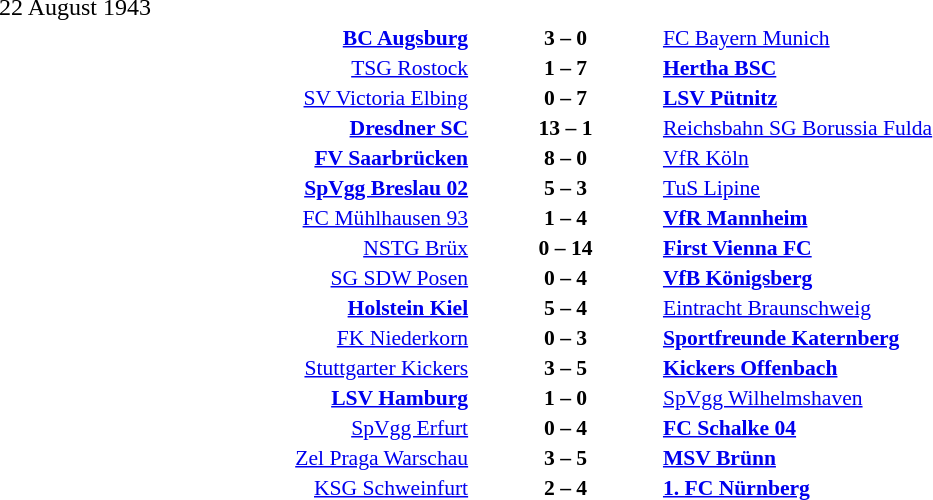<table width=100% cellspacing=1>
<tr>
<th width=25%></th>
<th width=10%></th>
<th width=25%></th>
<th></th>
</tr>
<tr>
<td>22 August 1943</td>
</tr>
<tr style=font-size:90%>
<td align=right><strong><a href='#'>BC Augsburg</a></strong></td>
<td align=center><strong>3 – 0</strong></td>
<td><a href='#'>FC Bayern Munich</a></td>
</tr>
<tr style=font-size:90%>
<td align=right><a href='#'>TSG Rostock</a></td>
<td align=center><strong>1 – 7</strong></td>
<td><strong><a href='#'>Hertha BSC</a></strong></td>
</tr>
<tr style=font-size:90%>
<td align=right><a href='#'>SV Victoria Elbing</a></td>
<td align=center><strong>0 – 7</strong></td>
<td><strong><a href='#'>LSV Pütnitz</a></strong></td>
</tr>
<tr style=font-size:90%>
<td align=right><strong><a href='#'>Dresdner SC</a></strong></td>
<td align=center><strong>13 – 1</strong></td>
<td><a href='#'>Reichsbahn SG Borussia Fulda</a></td>
</tr>
<tr style=font-size:90%>
<td align=right><strong><a href='#'>FV Saarbrücken</a></strong></td>
<td align=center><strong>8 – 0</strong></td>
<td><a href='#'>VfR Köln</a></td>
</tr>
<tr style=font-size:90%>
<td align=right><strong><a href='#'>SpVgg Breslau 02</a></strong></td>
<td align=center><strong>5 – 3</strong></td>
<td><a href='#'>TuS Lipine</a></td>
</tr>
<tr style=font-size:90%>
<td align=right><a href='#'>FC Mühlhausen 93</a></td>
<td align=center><strong>1 – 4</strong></td>
<td><strong><a href='#'>VfR Mannheim</a></strong></td>
</tr>
<tr style=font-size:90%>
<td align=right><a href='#'>NSTG Brüx</a></td>
<td align=center><strong>0 – 14</strong></td>
<td><strong><a href='#'>First Vienna FC</a></strong></td>
</tr>
<tr style=font-size:90%>
<td align=right><a href='#'>SG SDW Posen</a></td>
<td align=center><strong>0 – 4</strong></td>
<td><strong><a href='#'>VfB Königsberg</a></strong></td>
</tr>
<tr style=font-size:90%>
<td align=right><strong><a href='#'>Holstein Kiel</a></strong></td>
<td align=center><strong> 5 – 4</strong></td>
<td><a href='#'>Eintracht Braunschweig</a></td>
</tr>
<tr style=font-size:90%>
<td align=right><a href='#'>FK Niederkorn</a></td>
<td align=center><strong>0 – 3</strong></td>
<td><strong><a href='#'>Sportfreunde Katernberg</a></strong></td>
</tr>
<tr style=font-size:90%>
<td align=right><a href='#'>Stuttgarter Kickers</a></td>
<td align=center><strong>3 – 5</strong></td>
<td><strong><a href='#'>Kickers Offenbach</a></strong></td>
</tr>
<tr style=font-size:90%>
<td align=right><strong><a href='#'>LSV Hamburg</a></strong></td>
<td align=center><strong>1 – 0</strong></td>
<td><a href='#'>SpVgg Wilhelmshaven</a></td>
</tr>
<tr style=font-size:90%>
<td align=right><a href='#'>SpVgg Erfurt</a></td>
<td align=center><strong>0 – 4</strong></td>
<td><strong><a href='#'>FC Schalke 04</a></strong></td>
</tr>
<tr style=font-size:90%>
<td align=right><a href='#'>Zel Praga Warschau</a></td>
<td align=center><strong>3 – 5</strong></td>
<td><strong><a href='#'>MSV Brünn</a></strong></td>
</tr>
<tr style=font-size:90%>
<td align=right><a href='#'>KSG Schweinfurt</a></td>
<td align=center><strong>2 – 4</strong></td>
<td><strong><a href='#'>1. FC Nürnberg</a></strong></td>
</tr>
</table>
